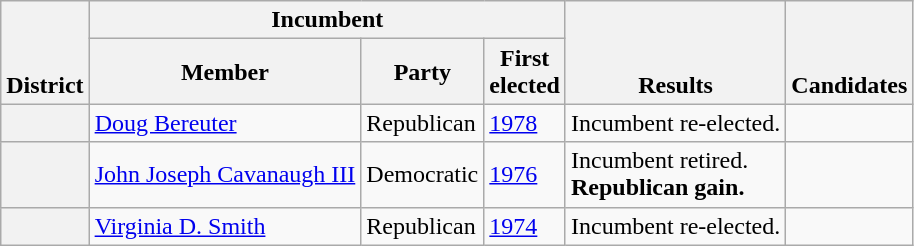<table class=wikitable>
<tr valign=bottom>
<th rowspan=2>District</th>
<th colspan=3>Incumbent</th>
<th rowspan=2>Results</th>
<th rowspan=2>Candidates</th>
</tr>
<tr>
<th>Member</th>
<th>Party</th>
<th>First<br>elected</th>
</tr>
<tr>
<th></th>
<td><a href='#'>Doug Bereuter</a></td>
<td>Republican</td>
<td><a href='#'>1978</a></td>
<td>Incumbent re-elected.</td>
<td nowrap></td>
</tr>
<tr>
<th></th>
<td><a href='#'>John Joseph Cavanaugh III</a></td>
<td>Democratic</td>
<td><a href='#'>1976</a></td>
<td>Incumbent retired.<br><strong>Republican gain.</strong></td>
<td nowrap></td>
</tr>
<tr>
<th></th>
<td><a href='#'>Virginia D. Smith</a></td>
<td>Republican</td>
<td><a href='#'>1974</a></td>
<td>Incumbent re-elected.</td>
<td nowrap></td>
</tr>
</table>
